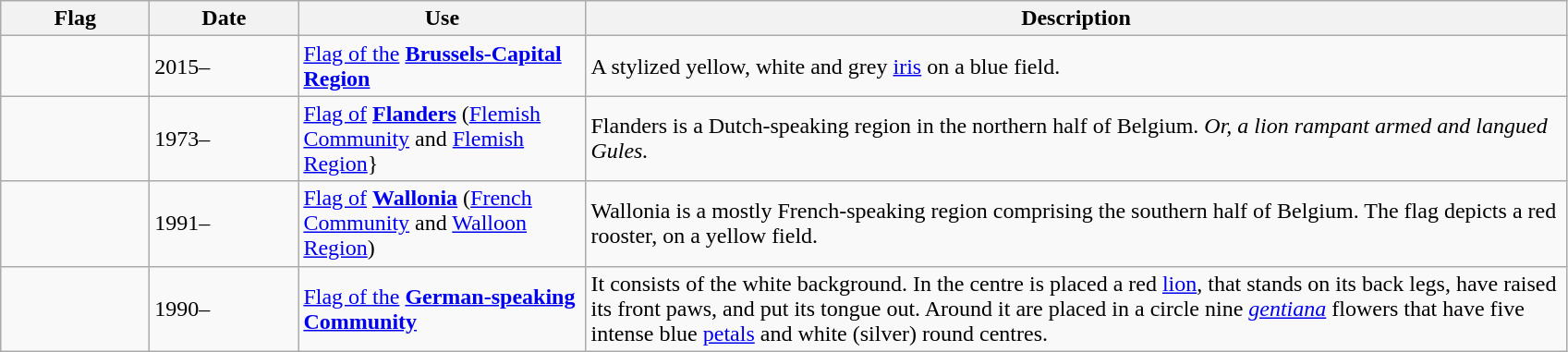<table class="wikitable">
<tr>
<th style="width:100px;">Flag</th>
<th style="width:100px;">Date</th>
<th style="width:200px;">Use</th>
<th style="width:700px;">Description</th>
</tr>
<tr>
<td></td>
<td>2015–</td>
<td><a href='#'>Flag of the</a> <strong><a href='#'>Brussels-Capital Region</a></strong></td>
<td>A stylized yellow, white and grey <a href='#'>iris</a> on a blue field.</td>
</tr>
<tr>
<td></td>
<td>1973–</td>
<td><a href='#'>Flag of</a> <strong><a href='#'>Flanders</a></strong> (<a href='#'>Flemish Community</a> and <a href='#'>Flemish Region</a>}</td>
<td>Flanders is a Dutch-speaking region in the northern half of Belgium. <em>Or, a lion rampant armed and langued Gules.</em></td>
</tr>
<tr>
<td></td>
<td>1991–</td>
<td><a href='#'>Flag of</a> <strong><a href='#'>Wallonia</a></strong> (<a href='#'>French Community</a> and <a href='#'>Walloon Region</a>)</td>
<td>Wallonia is a mostly French-speaking region comprising the southern half of Belgium. The flag depicts a red rooster, on a yellow field.</td>
</tr>
<tr>
<td></td>
<td>1990–</td>
<td><a href='#'>Flag of the</a> <strong><a href='#'>German-speaking Community</a></strong></td>
<td>It consists of the white background. In the centre is placed a red <a href='#'>lion</a>, that stands on its back legs, have raised its front paws, and put its tongue out. Around it are placed in a circle nine <em><a href='#'>gentiana</a></em> flowers that have five intense blue <a href='#'>petals</a> and white (silver) round centres.</td>
</tr>
</table>
